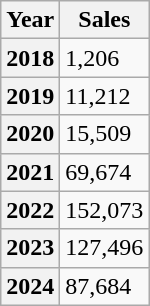<table class="wikitable">
<tr>
<th>Year</th>
<th>Sales</th>
</tr>
<tr>
<th>2018</th>
<td>1,206</td>
</tr>
<tr>
<th>2019</th>
<td>11,212</td>
</tr>
<tr>
<th>2020</th>
<td>15,509</td>
</tr>
<tr>
<th>2021</th>
<td>69,674</td>
</tr>
<tr>
<th>2022</th>
<td>152,073</td>
</tr>
<tr>
<th>2023</th>
<td>127,496</td>
</tr>
<tr>
<th>2024</th>
<td>87,684</td>
</tr>
</table>
